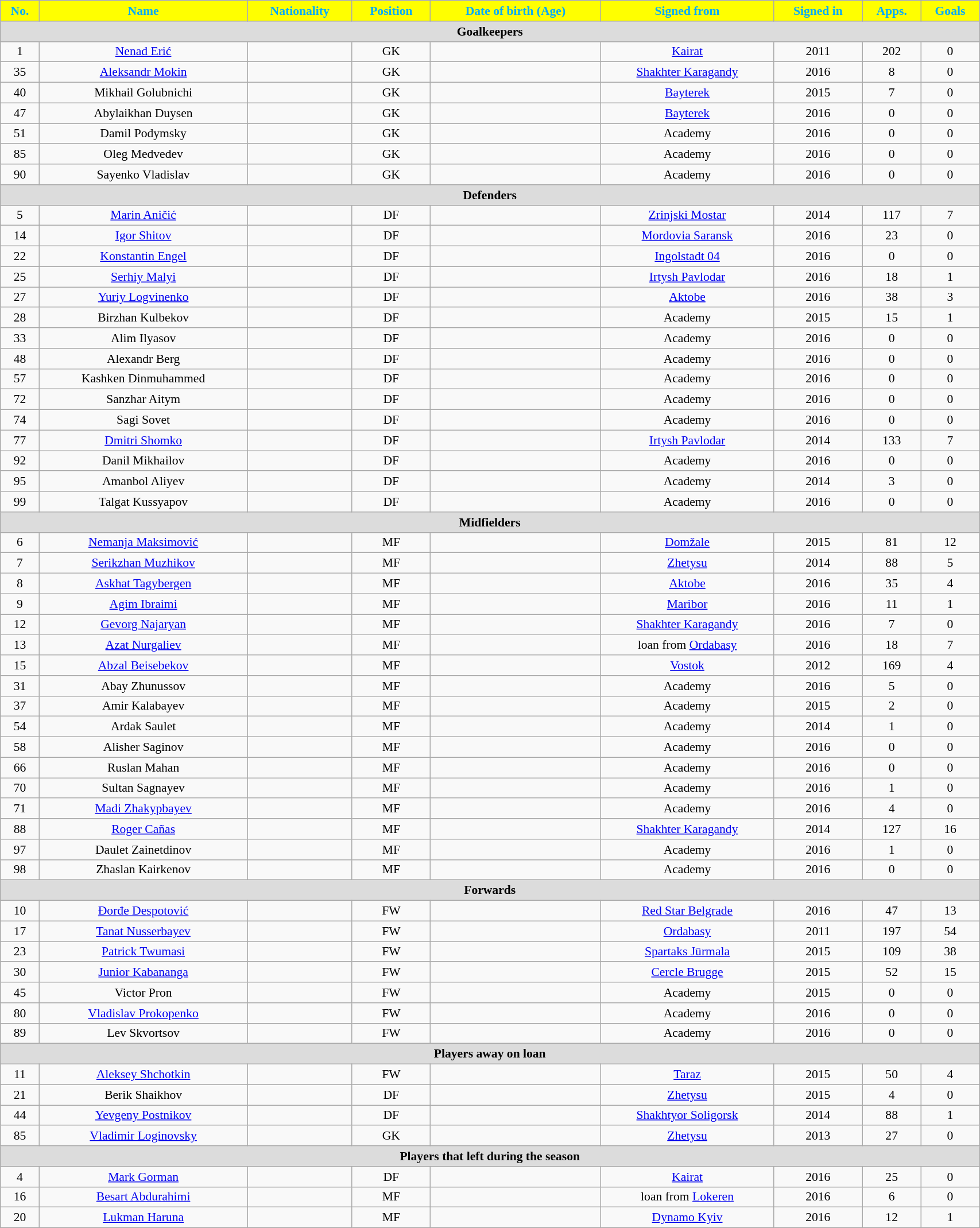<table class="wikitable"  style="text-align:center; font-size:90%; width:90%;">
<tr>
<th style="background:#ffff00; color:#00AAFF; text-align:center;">No.</th>
<th style="background:#ffff00; color:#00AAFF; text-align:center;">Name</th>
<th style="background:#ffff00; color:#00AAFF; text-align:center;">Nationality</th>
<th style="background:#ffff00; color:#00AAFF; text-align:center;">Position</th>
<th style="background:#ffff00; color:#00AAFF; text-align:center;">Date of birth (Age)</th>
<th style="background:#ffff00; color:#00AAFF; text-align:center;">Signed from</th>
<th style="background:#ffff00; color:#00AAFF; text-align:center;">Signed in</th>
<th style="background:#ffff00; color:#00AAFF; text-align:center;">Apps.</th>
<th style="background:#ffff00; color:#00AAFF; text-align:center;">Goals</th>
</tr>
<tr>
<th colspan="11"  style="background:#dcdcdc; text-align:center;">Goalkeepers</th>
</tr>
<tr>
<td>1</td>
<td><a href='#'>Nenad Erić</a></td>
<td></td>
<td>GK</td>
<td></td>
<td><a href='#'>Kairat</a></td>
<td>2011</td>
<td>202</td>
<td>0</td>
</tr>
<tr>
<td>35</td>
<td><a href='#'>Aleksandr Mokin</a></td>
<td></td>
<td>GK</td>
<td></td>
<td><a href='#'>Shakhter Karagandy</a></td>
<td>2016</td>
<td>8</td>
<td>0</td>
</tr>
<tr>
<td>40</td>
<td>Mikhail Golubnichi</td>
<td></td>
<td>GK</td>
<td></td>
<td><a href='#'>Bayterek</a></td>
<td>2015</td>
<td>7</td>
<td>0</td>
</tr>
<tr>
<td>47</td>
<td>Abylaikhan Duysen</td>
<td></td>
<td>GK</td>
<td></td>
<td><a href='#'>Bayterek</a></td>
<td>2016</td>
<td>0</td>
<td>0</td>
</tr>
<tr>
<td>51</td>
<td>Damil Podymsky</td>
<td></td>
<td>GK</td>
<td></td>
<td>Academy</td>
<td>2016</td>
<td>0</td>
<td>0</td>
</tr>
<tr>
<td>85</td>
<td>Oleg Medvedev</td>
<td></td>
<td>GK</td>
<td></td>
<td>Academy</td>
<td>2016</td>
<td>0</td>
<td>0</td>
</tr>
<tr>
<td>90</td>
<td>Sayenko Vladislav</td>
<td></td>
<td>GK</td>
<td></td>
<td>Academy</td>
<td>2016</td>
<td>0</td>
<td>0</td>
</tr>
<tr>
<th colspan="11"  style="background:#dcdcdc; text-align:center;">Defenders</th>
</tr>
<tr>
<td>5</td>
<td><a href='#'>Marin Aničić</a></td>
<td></td>
<td>DF</td>
<td></td>
<td><a href='#'>Zrinjski Mostar</a></td>
<td>2014</td>
<td>117</td>
<td>7</td>
</tr>
<tr>
<td>14</td>
<td><a href='#'>Igor Shitov</a></td>
<td></td>
<td>DF</td>
<td></td>
<td><a href='#'>Mordovia Saransk</a></td>
<td>2016</td>
<td>23</td>
<td>0</td>
</tr>
<tr>
<td>22</td>
<td><a href='#'>Konstantin Engel</a></td>
<td></td>
<td>DF</td>
<td></td>
<td><a href='#'>Ingolstadt 04</a></td>
<td>2016</td>
<td>0</td>
<td>0</td>
</tr>
<tr>
<td>25</td>
<td><a href='#'>Serhiy Malyi</a></td>
<td></td>
<td>DF</td>
<td></td>
<td><a href='#'>Irtysh Pavlodar</a></td>
<td>2016</td>
<td>18</td>
<td>1</td>
</tr>
<tr>
<td>27</td>
<td><a href='#'>Yuriy Logvinenko</a></td>
<td></td>
<td>DF</td>
<td></td>
<td><a href='#'>Aktobe</a></td>
<td>2016</td>
<td>38</td>
<td>3</td>
</tr>
<tr>
<td>28</td>
<td>Birzhan Kulbekov</td>
<td></td>
<td>DF</td>
<td></td>
<td>Academy</td>
<td>2015</td>
<td>15</td>
<td>1</td>
</tr>
<tr>
<td>33</td>
<td>Alim Ilyasov</td>
<td></td>
<td>DF</td>
<td></td>
<td>Academy</td>
<td>2016</td>
<td>0</td>
<td>0</td>
</tr>
<tr>
<td>48</td>
<td>Alexandr Berg</td>
<td></td>
<td>DF</td>
<td></td>
<td>Academy</td>
<td>2016</td>
<td>0</td>
<td>0</td>
</tr>
<tr>
<td>57</td>
<td>Kashken Dinmuhammed</td>
<td></td>
<td>DF</td>
<td></td>
<td>Academy</td>
<td>2016</td>
<td>0</td>
<td>0</td>
</tr>
<tr>
<td>72</td>
<td>Sanzhar Aitym</td>
<td></td>
<td>DF</td>
<td></td>
<td>Academy</td>
<td>2016</td>
<td>0</td>
<td>0</td>
</tr>
<tr>
<td>74</td>
<td>Sagi Sovet</td>
<td></td>
<td>DF</td>
<td></td>
<td>Academy</td>
<td>2016</td>
<td>0</td>
<td>0</td>
</tr>
<tr>
<td>77</td>
<td><a href='#'>Dmitri Shomko</a></td>
<td></td>
<td>DF</td>
<td></td>
<td><a href='#'>Irtysh Pavlodar</a></td>
<td>2014</td>
<td>133</td>
<td>7</td>
</tr>
<tr>
<td>92</td>
<td>Danil Mikhailov</td>
<td></td>
<td>DF</td>
<td></td>
<td>Academy</td>
<td>2016</td>
<td>0</td>
<td>0</td>
</tr>
<tr>
<td>95</td>
<td>Amanbol Aliyev</td>
<td></td>
<td>DF</td>
<td></td>
<td>Academy</td>
<td>2014</td>
<td>3</td>
<td>0</td>
</tr>
<tr>
<td>99</td>
<td>Talgat Kussyapov</td>
<td></td>
<td>DF</td>
<td></td>
<td>Academy</td>
<td>2016</td>
<td>0</td>
<td>0</td>
</tr>
<tr>
<th colspan="11"  style="background:#dcdcdc; text-align:center;">Midfielders</th>
</tr>
<tr>
<td>6</td>
<td><a href='#'>Nemanja Maksimović</a></td>
<td></td>
<td>MF</td>
<td></td>
<td><a href='#'>Domžale</a></td>
<td>2015</td>
<td>81</td>
<td>12</td>
</tr>
<tr>
<td>7</td>
<td><a href='#'>Serikzhan Muzhikov</a></td>
<td></td>
<td>MF</td>
<td></td>
<td><a href='#'>Zhetysu</a></td>
<td>2014</td>
<td>88</td>
<td>5</td>
</tr>
<tr>
<td>8</td>
<td><a href='#'>Askhat Tagybergen</a></td>
<td></td>
<td>MF</td>
<td></td>
<td><a href='#'>Aktobe</a></td>
<td>2016</td>
<td>35</td>
<td>4</td>
</tr>
<tr>
<td>9</td>
<td><a href='#'>Agim Ibraimi</a></td>
<td></td>
<td>MF</td>
<td></td>
<td><a href='#'>Maribor</a></td>
<td>2016</td>
<td>11</td>
<td>1</td>
</tr>
<tr>
<td>12</td>
<td><a href='#'>Gevorg Najaryan</a></td>
<td></td>
<td>MF</td>
<td></td>
<td><a href='#'>Shakhter Karagandy</a></td>
<td>2016</td>
<td>7</td>
<td>0</td>
</tr>
<tr>
<td>13</td>
<td><a href='#'>Azat Nurgaliev</a></td>
<td></td>
<td>MF</td>
<td></td>
<td>loan from <a href='#'>Ordabasy</a></td>
<td>2016</td>
<td>18</td>
<td>7</td>
</tr>
<tr>
<td>15</td>
<td><a href='#'>Abzal Beisebekov</a></td>
<td></td>
<td>MF</td>
<td></td>
<td><a href='#'>Vostok</a></td>
<td>2012</td>
<td>169</td>
<td>4</td>
</tr>
<tr>
<td>31</td>
<td>Abay Zhunussov</td>
<td></td>
<td>MF</td>
<td></td>
<td>Academy</td>
<td>2016</td>
<td>5</td>
<td>0</td>
</tr>
<tr>
<td>37</td>
<td>Amir Kalabayev</td>
<td></td>
<td>MF</td>
<td></td>
<td>Academy</td>
<td>2015</td>
<td>2</td>
<td>0</td>
</tr>
<tr>
<td>54</td>
<td>Ardak Saulet</td>
<td></td>
<td>MF</td>
<td></td>
<td>Academy</td>
<td>2014</td>
<td>1</td>
<td>0</td>
</tr>
<tr>
<td>58</td>
<td>Alisher Saginov</td>
<td></td>
<td>MF</td>
<td></td>
<td>Academy</td>
<td>2016</td>
<td>0</td>
<td>0</td>
</tr>
<tr>
<td>66</td>
<td>Ruslan Mahan</td>
<td></td>
<td>MF</td>
<td></td>
<td>Academy</td>
<td>2016</td>
<td>0</td>
<td>0</td>
</tr>
<tr>
<td>70</td>
<td>Sultan Sagnayev</td>
<td></td>
<td>MF</td>
<td></td>
<td>Academy</td>
<td>2016</td>
<td>1</td>
<td>0</td>
</tr>
<tr>
<td>71</td>
<td><a href='#'>Madi Zhakypbayev</a></td>
<td></td>
<td>MF</td>
<td></td>
<td>Academy</td>
<td>2016</td>
<td>4</td>
<td>0</td>
</tr>
<tr>
<td>88</td>
<td><a href='#'>Roger Cañas</a></td>
<td></td>
<td>MF</td>
<td></td>
<td><a href='#'>Shakhter Karagandy</a></td>
<td>2014</td>
<td>127</td>
<td>16</td>
</tr>
<tr>
<td>97</td>
<td>Daulet Zainetdinov</td>
<td></td>
<td>MF</td>
<td></td>
<td>Academy</td>
<td>2016</td>
<td>1</td>
<td>0</td>
</tr>
<tr>
<td>98</td>
<td>Zhaslan Kairkenov</td>
<td></td>
<td>MF</td>
<td></td>
<td>Academy</td>
<td>2016</td>
<td>0</td>
<td>0</td>
</tr>
<tr>
<th colspan="11"  style="background:#dcdcdc; text-align:center;">Forwards</th>
</tr>
<tr>
<td>10</td>
<td><a href='#'>Đorđe Despotović</a></td>
<td></td>
<td>FW</td>
<td></td>
<td><a href='#'>Red Star Belgrade</a></td>
<td>2016</td>
<td>47</td>
<td>13</td>
</tr>
<tr>
<td>17</td>
<td><a href='#'>Tanat Nusserbayev</a></td>
<td></td>
<td>FW</td>
<td></td>
<td><a href='#'>Ordabasy</a></td>
<td>2011</td>
<td>197</td>
<td>54</td>
</tr>
<tr>
<td>23</td>
<td><a href='#'>Patrick Twumasi</a></td>
<td></td>
<td>FW</td>
<td></td>
<td><a href='#'>Spartaks Jūrmala</a></td>
<td>2015</td>
<td>109</td>
<td>38</td>
</tr>
<tr>
<td>30</td>
<td><a href='#'>Junior Kabananga</a></td>
<td></td>
<td>FW</td>
<td></td>
<td><a href='#'>Cercle Brugge</a></td>
<td>2015</td>
<td>52</td>
<td>15</td>
</tr>
<tr>
<td>45</td>
<td>Victor Pron</td>
<td></td>
<td>FW</td>
<td></td>
<td>Academy</td>
<td>2015</td>
<td>0</td>
<td>0</td>
</tr>
<tr>
<td>80</td>
<td><a href='#'>Vladislav Prokopenko</a></td>
<td></td>
<td>FW</td>
<td></td>
<td>Academy</td>
<td>2016</td>
<td>0</td>
<td>0</td>
</tr>
<tr>
<td>89</td>
<td>Lev Skvortsov</td>
<td></td>
<td>FW</td>
<td></td>
<td>Academy</td>
<td>2016</td>
<td>0</td>
<td>0</td>
</tr>
<tr>
<th colspan="11"  style="background:#dcdcdc; text-align:center;">Players away on loan</th>
</tr>
<tr>
<td>11</td>
<td><a href='#'>Aleksey Shchotkin</a></td>
<td></td>
<td>FW</td>
<td></td>
<td><a href='#'>Taraz</a></td>
<td>2015</td>
<td>50</td>
<td>4</td>
</tr>
<tr>
<td>21</td>
<td>Berik Shaikhov</td>
<td></td>
<td>DF</td>
<td></td>
<td><a href='#'>Zhetysu</a></td>
<td>2015</td>
<td>4</td>
<td>0</td>
</tr>
<tr>
<td>44</td>
<td><a href='#'>Yevgeny Postnikov</a></td>
<td></td>
<td>DF</td>
<td></td>
<td><a href='#'>Shakhtyor Soligorsk</a></td>
<td>2014</td>
<td>88</td>
<td>1</td>
</tr>
<tr>
<td>85</td>
<td><a href='#'>Vladimir Loginovsky</a></td>
<td></td>
<td>GK</td>
<td></td>
<td><a href='#'>Zhetysu</a></td>
<td>2013</td>
<td>27</td>
<td>0</td>
</tr>
<tr>
<th colspan="11"  style="background:#dcdcdc; text-align:center;">Players that left during the season</th>
</tr>
<tr>
<td>4</td>
<td><a href='#'>Mark Gorman</a></td>
<td></td>
<td>DF</td>
<td></td>
<td><a href='#'>Kairat</a></td>
<td>2016</td>
<td>25</td>
<td>0</td>
</tr>
<tr>
<td>16</td>
<td><a href='#'>Besart Abdurahimi</a></td>
<td></td>
<td>MF</td>
<td></td>
<td>loan from <a href='#'>Lokeren</a></td>
<td>2016</td>
<td>6</td>
<td>0</td>
</tr>
<tr>
<td>20</td>
<td><a href='#'>Lukman Haruna</a></td>
<td></td>
<td>MF</td>
<td></td>
<td><a href='#'>Dynamo Kyiv</a></td>
<td>2016</td>
<td>12</td>
<td>1</td>
</tr>
</table>
